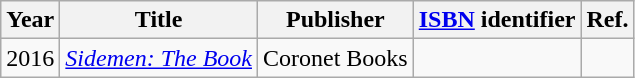<table class="wikitable">
<tr>
<th>Year</th>
<th>Title</th>
<th>Publisher</th>
<th><a href='#'>ISBN</a> identifier</th>
<th>Ref.</th>
</tr>
<tr>
<td>2016</td>
<td><em><a href='#'>Sidemen: The Book</a></em></td>
<td>Coronet Books</td>
<td></td>
<td></td>
</tr>
</table>
